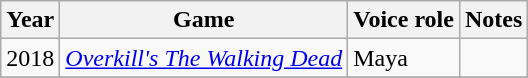<table class="wikitable">
<tr>
<th>Year</th>
<th>Game</th>
<th>Voice role</th>
<th>Notes</th>
</tr>
<tr>
<td>2018</td>
<td><em><a href='#'>Overkill's The Walking Dead</a></em></td>
<td>Maya</td>
<td></td>
</tr>
<tr>
</tr>
</table>
